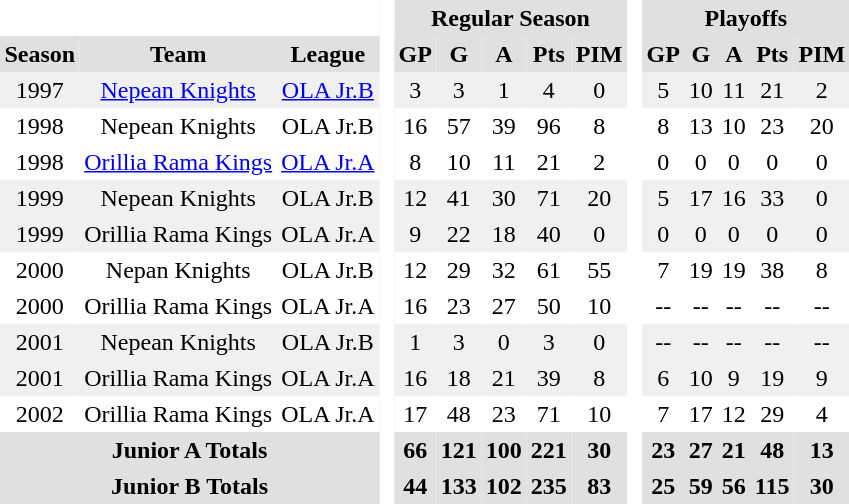<table BORDER="0" CELLPADDING="3" CELLSPACING="0">
<tr ALIGN="center" bgcolor="#e0e0e0">
<th colspan="3" bgcolor="#ffffff"> </th>
<th rowspan="99" bgcolor="#ffffff"> </th>
<th colspan="5">Regular Season</th>
<th rowspan="99" bgcolor="#ffffff"> </th>
<th colspan="5">Playoffs</th>
</tr>
<tr ALIGN="center" bgcolor="#e0e0e0">
<th>Season</th>
<th>Team</th>
<th>League</th>
<th>GP</th>
<th>G</th>
<th>A</th>
<th>Pts</th>
<th>PIM</th>
<th>GP</th>
<th>G</th>
<th>A</th>
<th>Pts</th>
<th>PIM</th>
</tr>
<tr ALIGN="center" bgcolor="#f0f0f0">
<td>1997</td>
<td><a href='#'>Nepean Knights</a></td>
<td><a href='#'>OLA Jr.B</a></td>
<td>3</td>
<td>3</td>
<td>1</td>
<td>4</td>
<td>0</td>
<td>5</td>
<td>10</td>
<td>11</td>
<td>21</td>
<td>2</td>
</tr>
<tr ALIGN="center">
<td>1998</td>
<td>Nepean Knights</td>
<td>OLA Jr.B</td>
<td>16</td>
<td>57</td>
<td>39</td>
<td>96</td>
<td>8</td>
<td>8</td>
<td>13</td>
<td>10</td>
<td>23</td>
<td>20</td>
</tr>
<tr ALIGN="center">
<td>1998</td>
<td><a href='#'>Orillia Rama Kings</a></td>
<td><a href='#'>OLA Jr.A</a></td>
<td>8</td>
<td>10</td>
<td>11</td>
<td>21</td>
<td>2</td>
<td>0</td>
<td>0</td>
<td>0</td>
<td>0</td>
<td>0</td>
</tr>
<tr ALIGN="center" bgcolor="#f0f0f0">
<td>1999</td>
<td>Nepean Knights</td>
<td>OLA Jr.B</td>
<td>12</td>
<td>41</td>
<td>30</td>
<td>71</td>
<td>20</td>
<td>5</td>
<td>17</td>
<td>16</td>
<td>33</td>
<td>0</td>
</tr>
<tr ALIGN="center" bgcolor="#f0f0f0">
<td>1999</td>
<td>Orillia Rama Kings</td>
<td>OLA Jr.A</td>
<td>9</td>
<td>22</td>
<td>18</td>
<td>40</td>
<td>0</td>
<td>0</td>
<td>0</td>
<td>0</td>
<td>0</td>
<td>0</td>
</tr>
<tr ALIGN="center">
<td>2000</td>
<td>Nepan Knights</td>
<td>OLA Jr.B</td>
<td>12</td>
<td>29</td>
<td>32</td>
<td>61</td>
<td>55</td>
<td>7</td>
<td>19</td>
<td>19</td>
<td>38</td>
<td>8</td>
</tr>
<tr ALIGN="center">
<td>2000</td>
<td>Orillia Rama Kings</td>
<td>OLA Jr.A</td>
<td>16</td>
<td>23</td>
<td>27</td>
<td>50</td>
<td>10</td>
<td>--</td>
<td>--</td>
<td>--</td>
<td>--</td>
<td>--</td>
</tr>
<tr ALIGN="center" bgcolor="#f0f0f0">
<td>2001</td>
<td>Nepean Knights</td>
<td>OLA Jr.B</td>
<td>1</td>
<td>3</td>
<td>0</td>
<td>3</td>
<td>0</td>
<td>--</td>
<td>--</td>
<td>--</td>
<td>--</td>
<td>--</td>
</tr>
<tr ALIGN="center" bgcolor="#f0f0f0">
<td>2001</td>
<td>Orillia Rama Kings</td>
<td>OLA Jr.A</td>
<td>16</td>
<td>18</td>
<td>21</td>
<td>39</td>
<td>8</td>
<td>6</td>
<td>10</td>
<td>9</td>
<td>19</td>
<td>9</td>
</tr>
<tr ALIGN="center">
<td>2002</td>
<td>Orillia Rama Kings</td>
<td>OLA Jr.A</td>
<td>17</td>
<td>48</td>
<td>23</td>
<td>71</td>
<td>10</td>
<td>7</td>
<td>17</td>
<td>12</td>
<td>29</td>
<td>4</td>
</tr>
<tr ALIGN="center" bgcolor="#e0e0e0">
<th colspan="3">Junior A Totals</th>
<th>66</th>
<th>121</th>
<th>100</th>
<th>221</th>
<th>30</th>
<th>23</th>
<th>27</th>
<th>21</th>
<th>48</th>
<th>13</th>
</tr>
<tr ALIGN="center" bgcolor="#e0e0e0">
<th colspan="3">Junior B Totals</th>
<th>44</th>
<th>133</th>
<th>102</th>
<th>235</th>
<th>83</th>
<th>25</th>
<th>59</th>
<th>56</th>
<th>115</th>
<th>30</th>
</tr>
</table>
